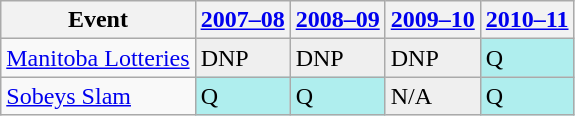<table class="wikitable">
<tr>
<th>Event</th>
<th><a href='#'>2007–08</a></th>
<th><a href='#'>2008–09</a></th>
<th><a href='#'>2009–10</a></th>
<th><a href='#'>2010–11</a></th>
</tr>
<tr>
<td><a href='#'>Manitoba Lotteries</a></td>
<td style="background:#EFEFEF;">DNP</td>
<td style="background:#EFEFEF;">DNP</td>
<td style="background:#EFEFEF;">DNP</td>
<td style="background:#afeeee;">Q</td>
</tr>
<tr>
<td><a href='#'>Sobeys Slam</a></td>
<td style="background:#afeeee;">Q</td>
<td style="background:#afeeee;">Q</td>
<td style="background:#EFEFEF;">N/A</td>
<td style="background:#afeeee;">Q</td>
</tr>
</table>
